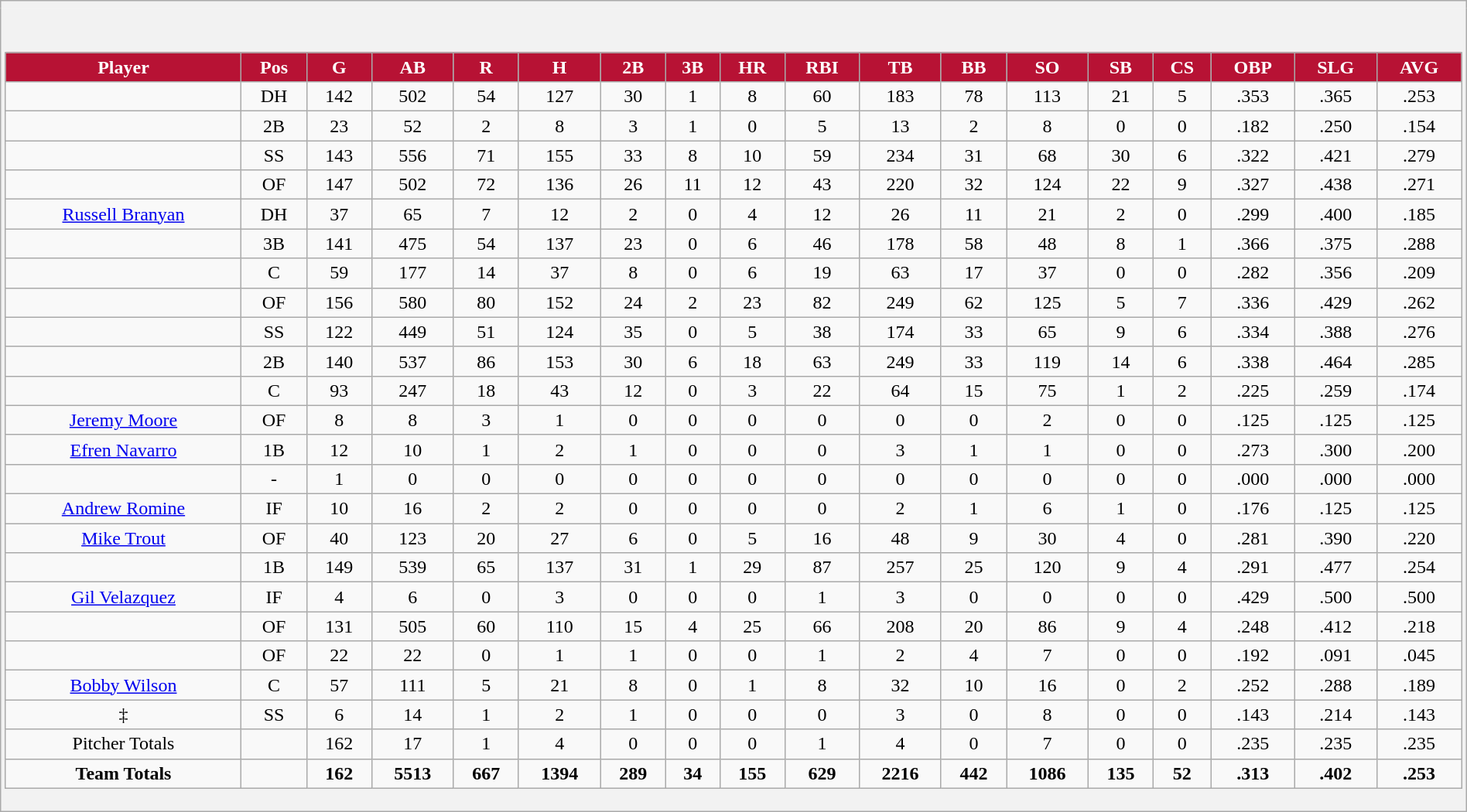<table class="wikitable" style="border: 1px solid #aaa;" width="100%">
<tr>
<th style="border: 0;"></th>
</tr>
<tr>
<td style="background: #f2f2f2; border: 0; text-align: center;"><br><table class="wikitable sortable" width="100%">
<tr align="center"  bgcolor="#dddddd">
<th style="background:#B71234;color:white;">Player</th>
<th style="background:#B71234;color:white;">Pos</th>
<th style="background:#B71234;color:white;">G</th>
<th style="background:#B71234;color:white;">AB</th>
<th style="background:#B71234;color:white;">R</th>
<th style="background:#B71234;color:white;">H</th>
<th style="background:#B71234;color:white;">2B</th>
<th style="background:#B71234;color:white;">3B</th>
<th style="background:#B71234;color:white;">HR</th>
<th style="background:#B71234;color:white;">RBI</th>
<th style="background:#B71234;color:white;">TB</th>
<th style="background:#B71234;color:white;">BB</th>
<th style="background:#B71234;color:white;">SO</th>
<th style="background:#B71234;color:white;">SB</th>
<th style="background:#B71234;color:white;">CS</th>
<th style="background:#B71234;color:white;">OBP</th>
<th style="background:#B71234;color:white;">SLG</th>
<th style="background:#B71234;color:white;">AVG</th>
</tr>
<tr align=center>
<td></td>
<td>DH</td>
<td>142</td>
<td>502</td>
<td>54</td>
<td>127</td>
<td>30</td>
<td>1</td>
<td>8</td>
<td>60</td>
<td>183</td>
<td>78</td>
<td>113</td>
<td>21</td>
<td>5</td>
<td>.353</td>
<td>.365</td>
<td>.253</td>
</tr>
<tr align=center>
<td></td>
<td>2B</td>
<td>23</td>
<td>52</td>
<td>2</td>
<td>8</td>
<td>3</td>
<td>1</td>
<td>0</td>
<td>5</td>
<td>13</td>
<td>2</td>
<td>8</td>
<td>0</td>
<td>0</td>
<td>.182</td>
<td>.250</td>
<td>.154</td>
</tr>
<tr align=center>
<td></td>
<td>SS</td>
<td>143</td>
<td>556</td>
<td>71</td>
<td>155</td>
<td>33</td>
<td>8</td>
<td>10</td>
<td>59</td>
<td>234</td>
<td>31</td>
<td>68</td>
<td>30</td>
<td>6</td>
<td>.322</td>
<td>.421</td>
<td>.279</td>
</tr>
<tr align=center>
<td></td>
<td>OF</td>
<td>147</td>
<td>502</td>
<td>72</td>
<td>136</td>
<td>26</td>
<td>11</td>
<td>12</td>
<td>43</td>
<td>220</td>
<td>32</td>
<td>124</td>
<td>22</td>
<td>9</td>
<td>.327</td>
<td>.438</td>
<td>.271</td>
</tr>
<tr align=center>
<td><a href='#'>Russell Branyan</a></td>
<td>DH</td>
<td>37</td>
<td>65</td>
<td>7</td>
<td>12</td>
<td>2</td>
<td>0</td>
<td>4</td>
<td>12</td>
<td>26</td>
<td>11</td>
<td>21</td>
<td>2</td>
<td>0</td>
<td>.299</td>
<td>.400</td>
<td>.185</td>
</tr>
<tr align=center>
<td></td>
<td>3B</td>
<td>141</td>
<td>475</td>
<td>54</td>
<td>137</td>
<td>23</td>
<td>0</td>
<td>6</td>
<td>46</td>
<td>178</td>
<td>58</td>
<td>48</td>
<td>8</td>
<td>1</td>
<td>.366</td>
<td>.375</td>
<td>.288</td>
</tr>
<tr align=center>
<td></td>
<td>C</td>
<td>59</td>
<td>177</td>
<td>14</td>
<td>37</td>
<td>8</td>
<td>0</td>
<td>6</td>
<td>19</td>
<td>63</td>
<td>17</td>
<td>37</td>
<td>0</td>
<td>0</td>
<td>.282</td>
<td>.356</td>
<td>.209</td>
</tr>
<tr align=center>
<td></td>
<td>OF</td>
<td>156</td>
<td>580</td>
<td>80</td>
<td>152</td>
<td>24</td>
<td>2</td>
<td>23</td>
<td>82</td>
<td>249</td>
<td>62</td>
<td>125</td>
<td>5</td>
<td>7</td>
<td>.336</td>
<td>.429</td>
<td>.262</td>
</tr>
<tr align=center>
<td></td>
<td>SS</td>
<td>122</td>
<td>449</td>
<td>51</td>
<td>124</td>
<td>35</td>
<td>0</td>
<td>5</td>
<td>38</td>
<td>174</td>
<td>33</td>
<td>65</td>
<td>9</td>
<td>6</td>
<td>.334</td>
<td>.388</td>
<td>.276</td>
</tr>
<tr align=center>
<td></td>
<td>2B</td>
<td>140</td>
<td>537</td>
<td>86</td>
<td>153</td>
<td>30</td>
<td>6</td>
<td>18</td>
<td>63</td>
<td>249</td>
<td>33</td>
<td>119</td>
<td>14</td>
<td>6</td>
<td>.338</td>
<td>.464</td>
<td>.285</td>
</tr>
<tr align=center>
<td></td>
<td>C</td>
<td>93</td>
<td>247</td>
<td>18</td>
<td>43</td>
<td>12</td>
<td>0</td>
<td>3</td>
<td>22</td>
<td>64</td>
<td>15</td>
<td>75</td>
<td>1</td>
<td>2</td>
<td>.225</td>
<td>.259</td>
<td>.174</td>
</tr>
<tr align=center>
<td><a href='#'>Jeremy Moore</a></td>
<td>OF</td>
<td>8</td>
<td>8</td>
<td>3</td>
<td>1</td>
<td>0</td>
<td>0</td>
<td>0</td>
<td>0</td>
<td>0</td>
<td>0</td>
<td>2</td>
<td>0</td>
<td>0</td>
<td>.125</td>
<td>.125</td>
<td>.125</td>
</tr>
<tr align=center>
<td><a href='#'>Efren Navarro</a></td>
<td>1B</td>
<td>12</td>
<td>10</td>
<td>1</td>
<td>2</td>
<td>1</td>
<td>0</td>
<td>0</td>
<td>0</td>
<td>3</td>
<td>1</td>
<td>1</td>
<td>0</td>
<td>0</td>
<td>.273</td>
<td>.300</td>
<td>.200</td>
</tr>
<tr align=center>
<td></td>
<td>-</td>
<td>1</td>
<td>0</td>
<td>0</td>
<td>0</td>
<td>0</td>
<td>0</td>
<td>0</td>
<td>0</td>
<td>0</td>
<td>0</td>
<td>0</td>
<td>0</td>
<td>0</td>
<td>.000</td>
<td>.000</td>
<td>.000</td>
</tr>
<tr align=center>
<td><a href='#'>Andrew Romine</a></td>
<td>IF</td>
<td>10</td>
<td>16</td>
<td>2</td>
<td>2</td>
<td>0</td>
<td>0</td>
<td>0</td>
<td>0</td>
<td>2</td>
<td>1</td>
<td>6</td>
<td>1</td>
<td>0</td>
<td>.176</td>
<td>.125</td>
<td>.125</td>
</tr>
<tr align=center>
<td><a href='#'>Mike Trout</a></td>
<td>OF</td>
<td>40</td>
<td>123</td>
<td>20</td>
<td>27</td>
<td>6</td>
<td>0</td>
<td>5</td>
<td>16</td>
<td>48</td>
<td>9</td>
<td>30</td>
<td>4</td>
<td>0</td>
<td>.281</td>
<td>.390</td>
<td>.220</td>
</tr>
<tr align=center>
<td></td>
<td>1B</td>
<td>149</td>
<td>539</td>
<td>65</td>
<td>137</td>
<td>31</td>
<td>1</td>
<td>29</td>
<td>87</td>
<td>257</td>
<td>25</td>
<td>120</td>
<td>9</td>
<td>4</td>
<td>.291</td>
<td>.477</td>
<td>.254</td>
</tr>
<tr align=center>
<td><a href='#'>Gil Velazquez</a></td>
<td>IF</td>
<td>4</td>
<td>6</td>
<td>0</td>
<td>3</td>
<td>0</td>
<td>0</td>
<td>0</td>
<td>1</td>
<td>3</td>
<td>0</td>
<td>0</td>
<td>0</td>
<td>0</td>
<td>.429</td>
<td>.500</td>
<td>.500</td>
</tr>
<tr align=center>
<td></td>
<td>OF</td>
<td>131</td>
<td>505</td>
<td>60</td>
<td>110</td>
<td>15</td>
<td>4</td>
<td>25</td>
<td>66</td>
<td>208</td>
<td>20</td>
<td>86</td>
<td>9</td>
<td>4</td>
<td>.248</td>
<td>.412</td>
<td>.218</td>
</tr>
<tr align=center>
<td></td>
<td>OF</td>
<td>22</td>
<td>22</td>
<td>0</td>
<td>1</td>
<td>1</td>
<td>0</td>
<td>0</td>
<td>1</td>
<td>2</td>
<td>4</td>
<td>7</td>
<td>0</td>
<td>0</td>
<td>.192</td>
<td>.091</td>
<td>.045</td>
</tr>
<tr align=center>
<td><a href='#'>Bobby Wilson</a></td>
<td>C</td>
<td>57</td>
<td>111</td>
<td>5</td>
<td>21</td>
<td>8</td>
<td>0</td>
<td>1</td>
<td>8</td>
<td>32</td>
<td>10</td>
<td>16</td>
<td>0</td>
<td>2</td>
<td>.252</td>
<td>.288</td>
<td>.189</td>
</tr>
<tr align=center>
<td>‡</td>
<td>SS</td>
<td>6</td>
<td>14</td>
<td>1</td>
<td>2</td>
<td>1</td>
<td>0</td>
<td>0</td>
<td>0</td>
<td>3</td>
<td>0</td>
<td>8</td>
<td>0</td>
<td>0</td>
<td>.143</td>
<td>.214</td>
<td>.143</td>
</tr>
<tr align=center>
<td>Pitcher Totals</td>
<td></td>
<td>162</td>
<td>17</td>
<td>1</td>
<td>4</td>
<td>0</td>
<td>0</td>
<td>0</td>
<td>1</td>
<td>4</td>
<td>0</td>
<td>7</td>
<td>0</td>
<td>0</td>
<td>.235</td>
<td>.235</td>
<td>.235</td>
</tr>
<tr align=center>
<td><strong>Team Totals</strong></td>
<td></td>
<td><strong>162</strong></td>
<td><strong>5513</strong></td>
<td><strong>667</strong></td>
<td><strong>1394</strong></td>
<td><strong>289</strong></td>
<td><strong>34</strong></td>
<td><strong>155</strong></td>
<td><strong>629</strong></td>
<td><strong>2216</strong></td>
<td><strong>442</strong></td>
<td><strong>1086</strong></td>
<td><strong>135</strong></td>
<td><strong>52</strong></td>
<td><strong>.313</strong></td>
<td><strong>.402</strong></td>
<td><strong>.253</strong></td>
</tr>
</table>
</td>
</tr>
</table>
